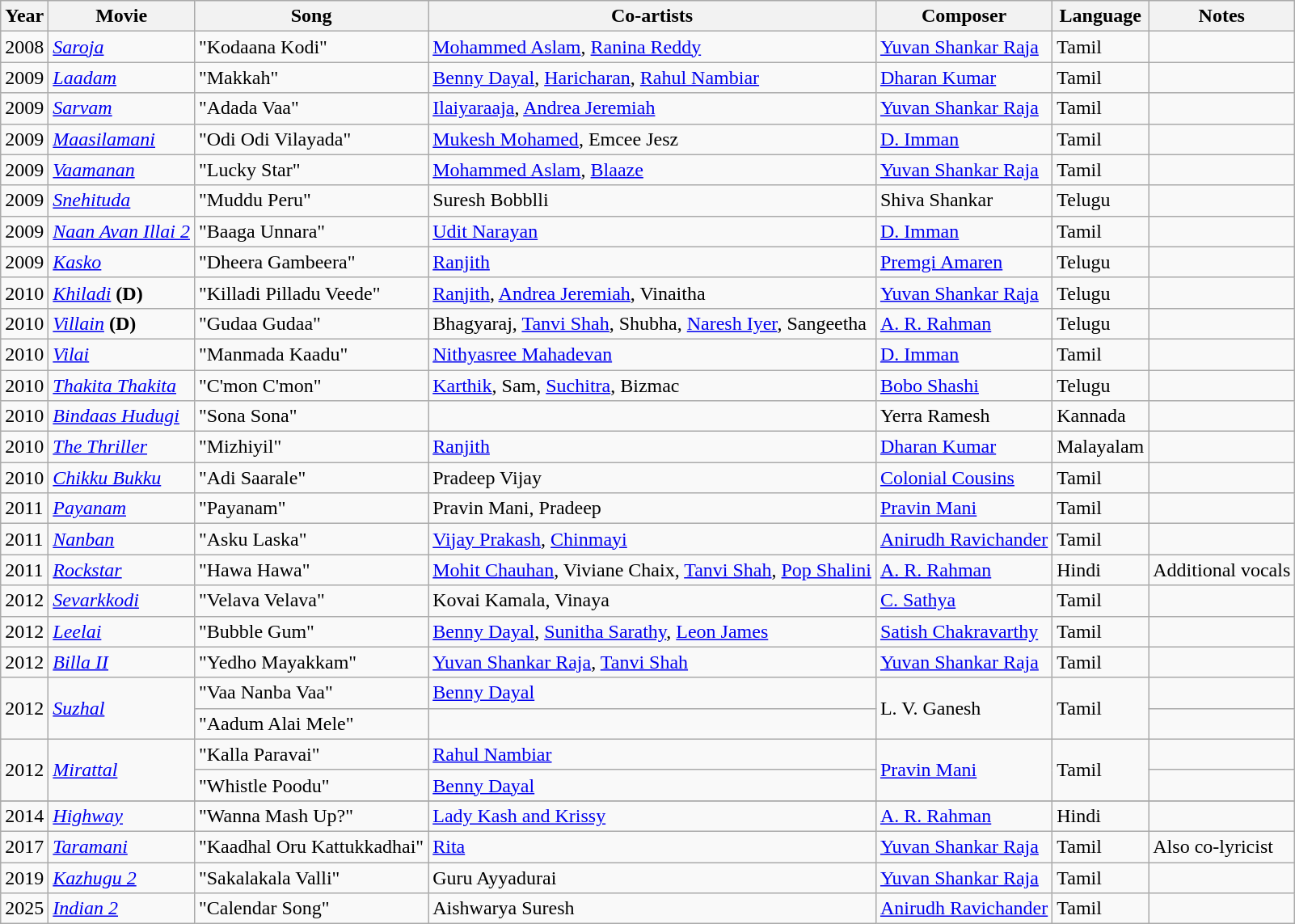<table class="wikitable">
<tr>
<th>Year</th>
<th>Movie</th>
<th>Song</th>
<th>Co-artists</th>
<th>Composer</th>
<th>Language</th>
<th>Notes</th>
</tr>
<tr>
<td>2008</td>
<td><em><a href='#'>Saroja</a></em></td>
<td>"Kodaana Kodi"</td>
<td><a href='#'>Mohammed Aslam</a>, <a href='#'>Ranina Reddy</a></td>
<td><a href='#'>Yuvan Shankar Raja</a></td>
<td>Tamil</td>
<td></td>
</tr>
<tr>
<td>2009</td>
<td><em><a href='#'>Laadam</a></em></td>
<td>"Makkah"</td>
<td><a href='#'>Benny Dayal</a>, <a href='#'>Haricharan</a>, <a href='#'>Rahul Nambiar</a></td>
<td><a href='#'>Dharan Kumar</a></td>
<td>Tamil</td>
<td></td>
</tr>
<tr>
<td>2009</td>
<td><em><a href='#'>Sarvam</a></em></td>
<td>"Adada Vaa"</td>
<td><a href='#'>Ilaiyaraaja</a>, <a href='#'>Andrea Jeremiah</a></td>
<td><a href='#'>Yuvan Shankar Raja</a></td>
<td>Tamil</td>
<td></td>
</tr>
<tr>
<td>2009</td>
<td><em><a href='#'>Maasilamani</a></em></td>
<td>"Odi Odi Vilayada"</td>
<td><a href='#'>Mukesh Mohamed</a>, Emcee Jesz</td>
<td><a href='#'>D. Imman</a></td>
<td>Tamil</td>
<td></td>
</tr>
<tr>
<td>2009</td>
<td><em><a href='#'>Vaamanan</a></em></td>
<td>"Lucky Star"</td>
<td><a href='#'>Mohammed Aslam</a>, <a href='#'>Blaaze</a></td>
<td><a href='#'>Yuvan Shankar Raja</a></td>
<td>Tamil</td>
<td></td>
</tr>
<tr>
<td>2009</td>
<td><em><a href='#'>Snehituda</a></em></td>
<td>"Muddu Peru"</td>
<td>Suresh Bobblli</td>
<td>Shiva Shankar</td>
<td>Telugu</td>
<td></td>
</tr>
<tr>
<td>2009</td>
<td><em><a href='#'>Naan Avan Illai 2</a></em></td>
<td>"Baaga Unnara"</td>
<td><a href='#'>Udit Narayan</a></td>
<td><a href='#'>D. Imman</a></td>
<td>Tamil</td>
<td></td>
</tr>
<tr>
<td>2009</td>
<td><em><a href='#'>Kasko</a></em></td>
<td>"Dheera Gambeera"</td>
<td><a href='#'>Ranjith</a></td>
<td><a href='#'>Premgi Amaren</a></td>
<td>Telugu</td>
<td></td>
</tr>
<tr>
<td>2010</td>
<td><em><a href='#'>Khiladi</a></em> <strong>(D)</strong></td>
<td>"Killadi Pilladu Veede"</td>
<td><a href='#'>Ranjith</a>, <a href='#'>Andrea Jeremiah</a>, Vinaitha</td>
<td><a href='#'>Yuvan Shankar Raja</a></td>
<td>Telugu</td>
<td></td>
</tr>
<tr>
<td>2010</td>
<td><em><a href='#'>Villain</a></em> <strong>(D)</strong></td>
<td>"Gudaa Gudaa"</td>
<td>Bhagyaraj, <a href='#'>Tanvi Shah</a>, Shubha, <a href='#'>Naresh Iyer</a>, Sangeetha</td>
<td><a href='#'>A. R. Rahman</a></td>
<td>Telugu</td>
<td></td>
</tr>
<tr>
<td>2010</td>
<td><em><a href='#'>Vilai</a></em></td>
<td>"Manmada Kaadu"</td>
<td><a href='#'>Nithyasree Mahadevan</a></td>
<td><a href='#'>D. Imman</a></td>
<td>Tamil</td>
<td></td>
</tr>
<tr>
<td>2010</td>
<td><em><a href='#'>Thakita Thakita</a></em></td>
<td>"C'mon C'mon"</td>
<td><a href='#'>Karthik</a>, Sam, <a href='#'>Suchitra</a>, Bizmac</td>
<td><a href='#'>Bobo Shashi</a></td>
<td>Telugu</td>
<td></td>
</tr>
<tr>
<td>2010</td>
<td><em><a href='#'>Bindaas Hudugi</a></em></td>
<td>"Sona Sona"</td>
<td></td>
<td>Yerra Ramesh</td>
<td>Kannada</td>
<td></td>
</tr>
<tr>
<td>2010</td>
<td><em><a href='#'>The Thriller</a></em></td>
<td>"Mizhiyil"</td>
<td><a href='#'>Ranjith</a></td>
<td><a href='#'>Dharan Kumar</a></td>
<td>Malayalam</td>
<td></td>
</tr>
<tr>
<td>2010</td>
<td><em><a href='#'>Chikku Bukku</a></em></td>
<td>"Adi Saarale"</td>
<td>Pradeep Vijay</td>
<td><a href='#'>Colonial Cousins</a></td>
<td>Tamil</td>
<td></td>
</tr>
<tr>
<td>2011</td>
<td><em><a href='#'>Payanam</a></em></td>
<td>"Payanam"</td>
<td>Pravin Mani, Pradeep</td>
<td><a href='#'>Pravin Mani</a></td>
<td>Tamil</td>
<td></td>
</tr>
<tr>
<td>2011</td>
<td><em><a href='#'>Nanban</a></em></td>
<td>"Asku Laska"</td>
<td><a href='#'>Vijay Prakash</a>, <a href='#'>Chinmayi</a></td>
<td><a href='#'>Anirudh Ravichander</a></td>
<td>Tamil</td>
<td></td>
</tr>
<tr>
<td>2011</td>
<td><em><a href='#'>Rockstar</a></em></td>
<td>"Hawa Hawa"</td>
<td><a href='#'>Mohit Chauhan</a>, Viviane Chaix, <a href='#'>Tanvi Shah</a>,  <a href='#'>Pop Shalini</a></td>
<td><a href='#'>A. R. Rahman</a></td>
<td>Hindi</td>
<td>Additional vocals</td>
</tr>
<tr>
<td>2012</td>
<td><em><a href='#'>Sevarkkodi</a></em></td>
<td>"Velava Velava"</td>
<td>Kovai Kamala, Vinaya</td>
<td><a href='#'>C. Sathya</a></td>
<td>Tamil</td>
<td></td>
</tr>
<tr>
<td>2012</td>
<td><em><a href='#'>Leelai</a></em></td>
<td>"Bubble Gum"</td>
<td><a href='#'>Benny Dayal</a>, <a href='#'>Sunitha Sarathy</a>, <a href='#'>Leon James</a></td>
<td><a href='#'>Satish Chakravarthy</a></td>
<td>Tamil</td>
<td></td>
</tr>
<tr>
<td>2012</td>
<td><em><a href='#'>Billa II</a></em></td>
<td>"Yedho Mayakkam"</td>
<td><a href='#'>Yuvan Shankar Raja</a>, <a href='#'>Tanvi Shah</a></td>
<td><a href='#'>Yuvan Shankar Raja</a></td>
<td>Tamil</td>
<td></td>
</tr>
<tr>
<td rowspan=2>2012</td>
<td rowspan=2><em><a href='#'>Suzhal</a></em></td>
<td>"Vaa Nanba Vaa"</td>
<td><a href='#'>Benny Dayal</a></td>
<td rowspan=2>L. V. Ganesh</td>
<td rowspan=2>Tamil</td>
<td></td>
</tr>
<tr>
<td>"Aadum Alai Mele"</td>
<td></td>
</tr>
<tr>
<td rowspan=2>2012</td>
<td rowspan=2><em><a href='#'>Mirattal</a></em></td>
<td>"Kalla Paravai"</td>
<td><a href='#'>Rahul Nambiar</a></td>
<td rowspan=2><a href='#'>Pravin Mani</a></td>
<td rowspan=2>Tamil</td>
<td></td>
</tr>
<tr>
<td>"Whistle Poodu"</td>
<td><a href='#'>Benny Dayal</a></td>
<td></td>
</tr>
<tr>
</tr>
<tr>
<td>2014</td>
<td><em><a href='#'>Highway</a></em></td>
<td>"Wanna Mash Up?"</td>
<td><a href='#'>Lady Kash and Krissy</a></td>
<td><a href='#'>A. R. Rahman</a></td>
<td>Hindi</td>
<td></td>
</tr>
<tr>
<td>2017</td>
<td><em><a href='#'>Taramani</a></em></td>
<td>"Kaadhal Oru Kattukkadhai"</td>
<td><a href='#'>Rita</a></td>
<td><a href='#'>Yuvan Shankar Raja</a></td>
<td>Tamil</td>
<td>Also co-lyricist</td>
</tr>
<tr>
<td>2019</td>
<td><em><a href='#'>Kazhugu 2</a></em></td>
<td>"Sakalakala Valli"</td>
<td>Guru Ayyadurai</td>
<td><a href='#'>Yuvan Shankar Raja</a></td>
<td>Tamil</td>
<td></td>
</tr>
<tr>
<td>2025</td>
<td><em><a href='#'>Indian 2</a></em></td>
<td>"Calendar Song"</td>
<td>Aishwarya Suresh</td>
<td><a href='#'>Anirudh Ravichander</a></td>
<td>Tamil</td>
<td></td>
</tr>
</table>
